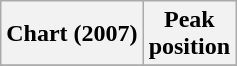<table class="wikitable plainrowheaders">
<tr>
<th scope="col">Chart (2007)</th>
<th scope="col">Peak<br>position</th>
</tr>
<tr>
</tr>
</table>
